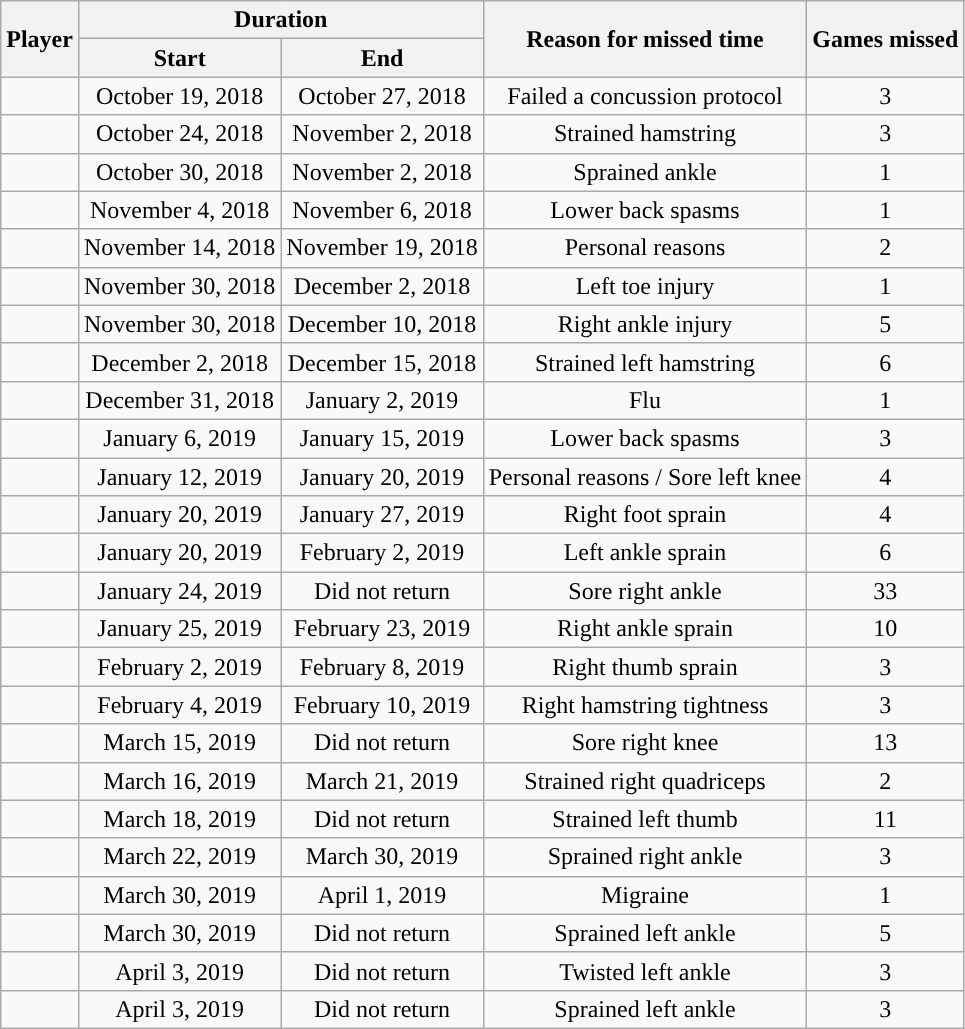<table class="wikitable sortable collapsible" style="text-align:center;">
<tr>
<th rowspan="2">Player</th>
<th colspan="2">Duration</th>
<th rowspan="2">Reason for missed time</th>
<th rowspan="2">Games missed</th>
</tr>
<tr>
<th>Start</th>
<th>End</th>
</tr>
<tr>
<td></td>
<td>October 19, 2018</td>
<td>October 27, 2018</td>
<td>Failed a concussion protocol</td>
<td>3</td>
</tr>
<tr>
<td></td>
<td>October 24, 2018</td>
<td>November 2, 2018</td>
<td>Strained hamstring</td>
<td>3</td>
</tr>
<tr>
<td></td>
<td>October 30, 2018</td>
<td>November 2, 2018</td>
<td>Sprained ankle</td>
<td>1</td>
</tr>
<tr>
<td></td>
<td>November 4, 2018</td>
<td>November 6, 2018</td>
<td>Lower back spasms</td>
<td>1</td>
</tr>
<tr>
<td></td>
<td>November 14, 2018</td>
<td>November 19, 2018</td>
<td>Personal reasons</td>
<td>2</td>
</tr>
<tr>
<td></td>
<td>November 30, 2018</td>
<td>December 2, 2018</td>
<td>Left toe injury</td>
<td>1</td>
</tr>
<tr>
<td></td>
<td>November 30, 2018</td>
<td>December 10, 2018</td>
<td>Right ankle injury</td>
<td>5</td>
</tr>
<tr>
<td></td>
<td>December 2, 2018</td>
<td>December 15, 2018</td>
<td>Strained left hamstring</td>
<td>6</td>
</tr>
<tr>
<td></td>
<td>December 31, 2018</td>
<td>January 2, 2019</td>
<td>Flu</td>
<td>1</td>
</tr>
<tr>
<td></td>
<td>January 6, 2019</td>
<td>January 15, 2019</td>
<td>Lower back spasms</td>
<td>3</td>
</tr>
<tr>
<td></td>
<td>January 12, 2019</td>
<td>January 20, 2019</td>
<td>Personal reasons / Sore left knee</td>
<td>4</td>
</tr>
<tr>
<td></td>
<td>January 20, 2019</td>
<td>January 27, 2019</td>
<td>Right foot sprain</td>
<td>4</td>
</tr>
<tr>
<td></td>
<td>January 20, 2019</td>
<td>February 2, 2019</td>
<td>Left ankle sprain</td>
<td>6</td>
</tr>
<tr>
<td></td>
<td>January 24, 2019</td>
<td>Did not return</td>
<td>Sore right ankle</td>
<td>33</td>
</tr>
<tr>
<td></td>
<td>January 25, 2019</td>
<td>February 23, 2019</td>
<td>Right ankle sprain</td>
<td>10</td>
</tr>
<tr>
<td></td>
<td>February 2, 2019</td>
<td>February 8, 2019</td>
<td>Right thumb sprain</td>
<td>3</td>
</tr>
<tr>
<td></td>
<td>February 4, 2019</td>
<td>February 10, 2019</td>
<td>Right hamstring tightness</td>
<td>3</td>
</tr>
<tr>
<td></td>
<td>March 15, 2019</td>
<td>Did not return</td>
<td>Sore right knee</td>
<td>13</td>
</tr>
<tr>
<td></td>
<td>March 16, 2019</td>
<td>March 21, 2019</td>
<td>Strained right quadriceps</td>
<td>2</td>
</tr>
<tr>
<td></td>
<td>March 18, 2019</td>
<td>Did not return</td>
<td>Strained left thumb</td>
<td>11</td>
</tr>
<tr>
<td></td>
<td>March 22, 2019</td>
<td>March 30, 2019</td>
<td>Sprained right ankle</td>
<td>3</td>
</tr>
<tr>
<td></td>
<td>March 30, 2019</td>
<td>April 1, 2019</td>
<td>Migraine</td>
<td>1</td>
</tr>
<tr>
<td></td>
<td>March 30, 2019</td>
<td>Did not return</td>
<td>Sprained left ankle</td>
<td>5</td>
</tr>
<tr>
<td></td>
<td>April 3, 2019</td>
<td>Did not return</td>
<td>Twisted left ankle</td>
<td>3</td>
</tr>
<tr>
<td></td>
<td>April 3, 2019</td>
<td>Did not return</td>
<td>Sprained left ankle</td>
<td>3</td>
</tr>
</table>
